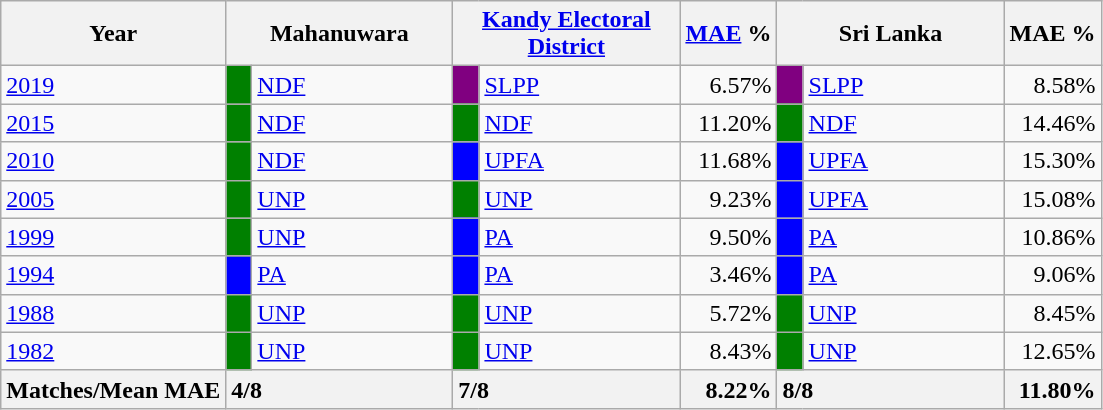<table class="wikitable">
<tr>
<th>Year</th>
<th colspan="2" width="144px">Mahanuwara</th>
<th colspan="2" width="144px"><a href='#'>Kandy Electoral District</a></th>
<th><a href='#'>MAE</a> %</th>
<th colspan="2" width="144px">Sri Lanka</th>
<th>MAE %</th>
</tr>
<tr>
<td><a href='#'>2019</a></td>
<td style="background-color:green;" width="10px"></td>
<td style="text-align:left;"><a href='#'>NDF</a></td>
<td style="background-color:purple;" width="10px"></td>
<td style="text-align:left;"><a href='#'>SLPP</a></td>
<td style="text-align:right;">6.57%</td>
<td style="background-color:purple;" width="10px"></td>
<td style="text-align:left;"><a href='#'>SLPP</a></td>
<td style="text-align:right;">8.58%</td>
</tr>
<tr>
<td><a href='#'>2015</a></td>
<td style="background-color:green;" width="10px"></td>
<td style="text-align:left;"><a href='#'>NDF</a></td>
<td style="background-color:green;" width="10px"></td>
<td style="text-align:left;"><a href='#'>NDF</a></td>
<td style="text-align:right;">11.20%</td>
<td style="background-color:green;" width="10px"></td>
<td style="text-align:left;"><a href='#'>NDF</a></td>
<td style="text-align:right;">14.46%</td>
</tr>
<tr>
<td><a href='#'>2010</a></td>
<td style="background-color:green;" width="10px"></td>
<td style="text-align:left;"><a href='#'>NDF</a></td>
<td style="background-color:blue;" width="10px"></td>
<td style="text-align:left;"><a href='#'>UPFA</a></td>
<td style="text-align:right;">11.68%</td>
<td style="background-color:blue;" width="10px"></td>
<td style="text-align:left;"><a href='#'>UPFA</a></td>
<td style="text-align:right;">15.30%</td>
</tr>
<tr>
<td><a href='#'>2005</a></td>
<td style="background-color:green;" width="10px"></td>
<td style="text-align:left;"><a href='#'>UNP</a></td>
<td style="background-color:green;" width="10px"></td>
<td style="text-align:left;"><a href='#'>UNP</a></td>
<td style="text-align:right;">9.23%</td>
<td style="background-color:blue;" width="10px"></td>
<td style="text-align:left;"><a href='#'>UPFA</a></td>
<td style="text-align:right;">15.08%</td>
</tr>
<tr>
<td><a href='#'>1999</a></td>
<td style="background-color:green;" width="10px"></td>
<td style="text-align:left;"><a href='#'>UNP</a></td>
<td style="background-color:blue;" width="10px"></td>
<td style="text-align:left;"><a href='#'>PA</a></td>
<td style="text-align:right;">9.50%</td>
<td style="background-color:blue;" width="10px"></td>
<td style="text-align:left;"><a href='#'>PA</a></td>
<td style="text-align:right;">10.86%</td>
</tr>
<tr>
<td><a href='#'>1994</a></td>
<td style="background-color:blue;" width="10px"></td>
<td style="text-align:left;"><a href='#'>PA</a></td>
<td style="background-color:blue;" width="10px"></td>
<td style="text-align:left;"><a href='#'>PA</a></td>
<td style="text-align:right;">3.46%</td>
<td style="background-color:blue;" width="10px"></td>
<td style="text-align:left;"><a href='#'>PA</a></td>
<td style="text-align:right;">9.06%</td>
</tr>
<tr>
<td><a href='#'>1988</a></td>
<td style="background-color:green;" width="10px"></td>
<td style="text-align:left;"><a href='#'>UNP</a></td>
<td style="background-color:green;" width="10px"></td>
<td style="text-align:left;"><a href='#'>UNP</a></td>
<td style="text-align:right;">5.72%</td>
<td style="background-color:green;" width="10px"></td>
<td style="text-align:left;"><a href='#'>UNP</a></td>
<td style="text-align:right;">8.45%</td>
</tr>
<tr>
<td><a href='#'>1982</a></td>
<td style="background-color:green;" width="10px"></td>
<td style="text-align:left;"><a href='#'>UNP</a></td>
<td style="background-color:green;" width="10px"></td>
<td style="text-align:left;"><a href='#'>UNP</a></td>
<td style="text-align:right;">8.43%</td>
<td style="background-color:green;" width="10px"></td>
<td style="text-align:left;"><a href='#'>UNP</a></td>
<td style="text-align:right;">12.65%</td>
</tr>
<tr>
<th>Matches/Mean MAE</th>
<th style="text-align:left;"colspan="2" width="144px">4/8</th>
<th style="text-align:left;"colspan="2" width="144px">7/8</th>
<th style="text-align:right;">8.22%</th>
<th style="text-align:left;"colspan="2" width="144px">8/8</th>
<th style="text-align:right;">11.80%</th>
</tr>
</table>
